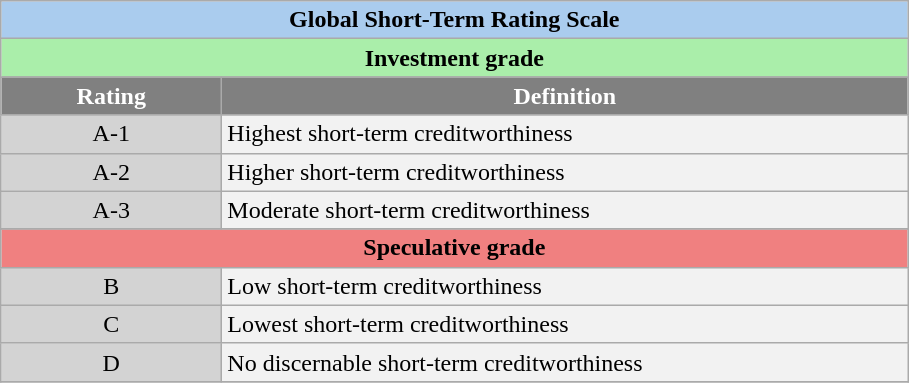<table class="wikitable" style="text-align:center">
<tr 76543>
<th colspan="2" style="background:#AACCEE">Global Short-Term Rating Scale</th>
</tr>
<tr style="font-weight:bold">
<th colspan="2" style="background:#AAEEAA">Investment grade</th>
</tr>
<tr style="font-weight:bold">
<th width ="140" style="background:#808080; color:White">Rating</th>
<th ! width ="450" style="background:#808080; color:White">Definition</th>
</tr>
<tr>
<td style="background:LightGrey">A-1</td>
<td ! style="background:#F2F2F2; text-align:left">Highest short-term creditworthiness</td>
</tr>
<tr>
<td style="background:LightGrey">A-2</td>
<td ! style="background:#F2F2F2; text-align:left">Higher short-term creditworthiness</td>
</tr>
<tr>
<td style="background:LightGrey">A-3</td>
<td ! style="background:#F2F2F2; text-align:left">Moderate short-term creditworthiness</td>
</tr>
<tr>
</tr>
<tr style="font-weight:bold">
<th colspan="2" style="background:LightCoral">Speculative grade</th>
</tr>
<tr>
<td style="background:LightGrey">B</td>
<td ! style="background:#F2F2F2; text-align:left">Low short-term creditworthiness</td>
</tr>
<tr>
<td style="background:LightGrey">C</td>
<td ! style="background:#F2F2F2; text-align:left">Lowest short-term creditworthiness</td>
</tr>
<tr>
<td style="background:LightGrey">D</td>
<td ! style="background:#F2F2F2; text-align:left">No discernable short-term creditworthiness</td>
</tr>
<tr>
</tr>
</table>
